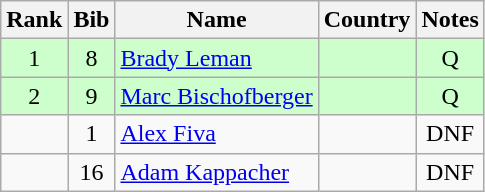<table class="wikitable" style="text-align:center;">
<tr>
<th>Rank</th>
<th>Bib</th>
<th>Name</th>
<th>Country</th>
<th>Notes</th>
</tr>
<tr bgcolor=ccffcc>
<td>1</td>
<td>8</td>
<td align=left><a href='#'>Brady Leman</a></td>
<td align="left"></td>
<td>Q</td>
</tr>
<tr bgcolor=ccffcc>
<td>2</td>
<td>9</td>
<td align=left><a href='#'>Marc Bischofberger</a></td>
<td align="left"></td>
<td>Q</td>
</tr>
<tr>
<td></td>
<td>1</td>
<td align=left><a href='#'>Alex Fiva</a></td>
<td align="left"></td>
<td>DNF</td>
</tr>
<tr>
<td></td>
<td>16</td>
<td align=left><a href='#'>Adam Kappacher</a></td>
<td align="left"></td>
<td>DNF</td>
</tr>
</table>
